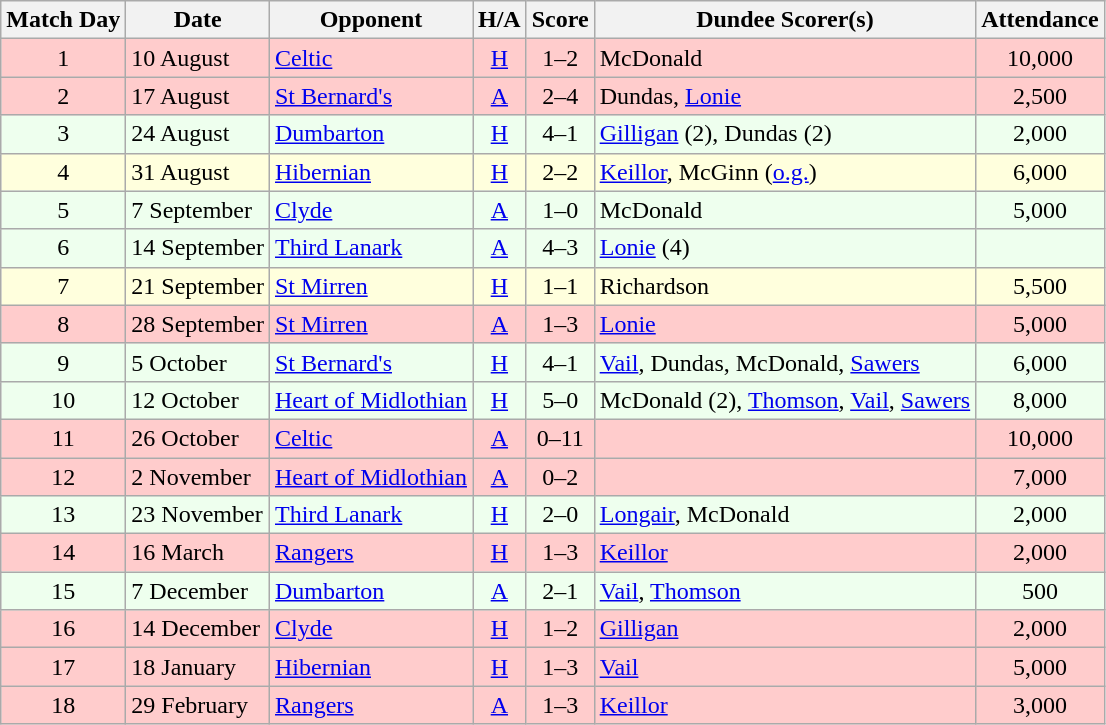<table class="wikitable" style="text-align:center">
<tr>
<th>Match Day</th>
<th>Date</th>
<th>Opponent</th>
<th>H/A</th>
<th>Score</th>
<th>Dundee Scorer(s)</th>
<th>Attendance</th>
</tr>
<tr bgcolor="#FFCCCC">
<td>1</td>
<td align="left">10 August</td>
<td align="left"><a href='#'>Celtic</a></td>
<td><a href='#'>H</a></td>
<td>1–2</td>
<td align="left">McDonald</td>
<td>10,000</td>
</tr>
<tr bgcolor="#FFCCCC">
<td>2</td>
<td align="left">17 August</td>
<td align="left"><a href='#'>St Bernard's</a></td>
<td><a href='#'>A</a></td>
<td>2–4</td>
<td align="left">Dundas, <a href='#'>Lonie</a></td>
<td>2,500</td>
</tr>
<tr bgcolor="#EEFFEE">
<td>3</td>
<td align="left">24 August</td>
<td align="left"><a href='#'>Dumbarton</a></td>
<td><a href='#'>H</a></td>
<td>4–1</td>
<td align="left"><a href='#'>Gilligan</a> (2), Dundas (2)</td>
<td>2,000</td>
</tr>
<tr bgcolor="#FFFFDD">
<td>4</td>
<td align="left">31 August</td>
<td align="left"><a href='#'>Hibernian</a></td>
<td><a href='#'>H</a></td>
<td>2–2</td>
<td align="left"><a href='#'>Keillor</a>, McGinn (<a href='#'>o.g.</a>)</td>
<td>6,000</td>
</tr>
<tr bgcolor="#EEFFEE">
<td>5</td>
<td align="left">7 September</td>
<td align="left"><a href='#'>Clyde</a></td>
<td><a href='#'>A</a></td>
<td>1–0</td>
<td align="left">McDonald</td>
<td>5,000</td>
</tr>
<tr bgcolor="#EEFFEE">
<td>6</td>
<td align="left">14 September</td>
<td align="left"><a href='#'>Third Lanark</a></td>
<td><a href='#'>A</a></td>
<td>4–3</td>
<td align="left"><a href='#'>Lonie</a> (4)</td>
<td></td>
</tr>
<tr bgcolor="#FFFFDD">
<td>7</td>
<td align="left">21 September</td>
<td align="left"><a href='#'>St Mirren</a></td>
<td><a href='#'>H</a></td>
<td>1–1</td>
<td align="left">Richardson</td>
<td>5,500</td>
</tr>
<tr bgcolor="#FFCCCC">
<td>8</td>
<td align="left">28 September</td>
<td align="left"><a href='#'>St Mirren</a></td>
<td><a href='#'>A</a></td>
<td>1–3</td>
<td align="left"><a href='#'>Lonie</a></td>
<td>5,000</td>
</tr>
<tr bgcolor="#EEFFEE">
<td>9</td>
<td align="left">5 October</td>
<td align="left"><a href='#'>St Bernard's</a></td>
<td><a href='#'>H</a></td>
<td>4–1</td>
<td align="left"><a href='#'>Vail</a>, Dundas, McDonald, <a href='#'>Sawers</a></td>
<td>6,000</td>
</tr>
<tr bgcolor="#EEFFEE">
<td>10</td>
<td align="left">12 October</td>
<td align="left"><a href='#'>Heart of Midlothian</a></td>
<td><a href='#'>H</a></td>
<td>5–0</td>
<td align="left">McDonald (2), <a href='#'>Thomson</a>, <a href='#'>Vail</a>, <a href='#'>Sawers</a></td>
<td>8,000</td>
</tr>
<tr bgcolor="#FFCCCC">
<td>11</td>
<td align="left">26 October</td>
<td align="left"><a href='#'>Celtic</a></td>
<td><a href='#'>A</a></td>
<td>0–11</td>
<td align="left"></td>
<td>10,000</td>
</tr>
<tr bgcolor="#FFCCCC">
<td>12</td>
<td align="left">2 November</td>
<td align="left"><a href='#'>Heart of Midlothian</a></td>
<td><a href='#'>A</a></td>
<td>0–2</td>
<td align="left"></td>
<td>7,000</td>
</tr>
<tr bgcolor="#EEFFEE">
<td>13</td>
<td align="left">23 November</td>
<td align="left"><a href='#'>Third Lanark</a></td>
<td><a href='#'>H</a></td>
<td>2–0</td>
<td align="left"><a href='#'>Longair</a>, McDonald</td>
<td>2,000</td>
</tr>
<tr bgcolor="#FFCCCC">
<td>14</td>
<td align="left">16 March</td>
<td align="left"><a href='#'>Rangers</a></td>
<td><a href='#'>H</a></td>
<td>1–3</td>
<td align="left"><a href='#'>Keillor</a></td>
<td>2,000</td>
</tr>
<tr bgcolor="#EEFFEE">
<td>15</td>
<td align="left">7 December</td>
<td align="left"><a href='#'>Dumbarton</a></td>
<td><a href='#'>A</a></td>
<td>2–1</td>
<td align="left"><a href='#'>Vail</a>, <a href='#'>Thomson</a></td>
<td>500</td>
</tr>
<tr bgcolor="#FFCCCC">
<td>16</td>
<td align="left">14 December</td>
<td align="left"><a href='#'>Clyde</a></td>
<td><a href='#'>H</a></td>
<td>1–2</td>
<td align="left"><a href='#'>Gilligan</a></td>
<td>2,000</td>
</tr>
<tr bgcolor="#FFCCCC">
<td>17</td>
<td align="left">18 January</td>
<td align="left"><a href='#'>Hibernian</a></td>
<td><a href='#'>H</a></td>
<td>1–3</td>
<td align="left"><a href='#'>Vail</a></td>
<td>5,000</td>
</tr>
<tr bgcolor="#FFCCCC">
<td>18</td>
<td align="left">29 February</td>
<td align="left"><a href='#'>Rangers</a></td>
<td><a href='#'>A</a></td>
<td>1–3</td>
<td align="left"><a href='#'>Keillor</a></td>
<td>3,000</td>
</tr>
</table>
